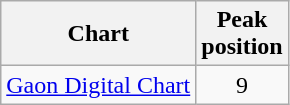<table class="wikitable">
<tr>
<th>Chart</th>
<th>Peak<br>position</th>
</tr>
<tr>
<td><a href='#'>Gaon Digital Chart</a></td>
<td align="center">9</td>
</tr>
</table>
